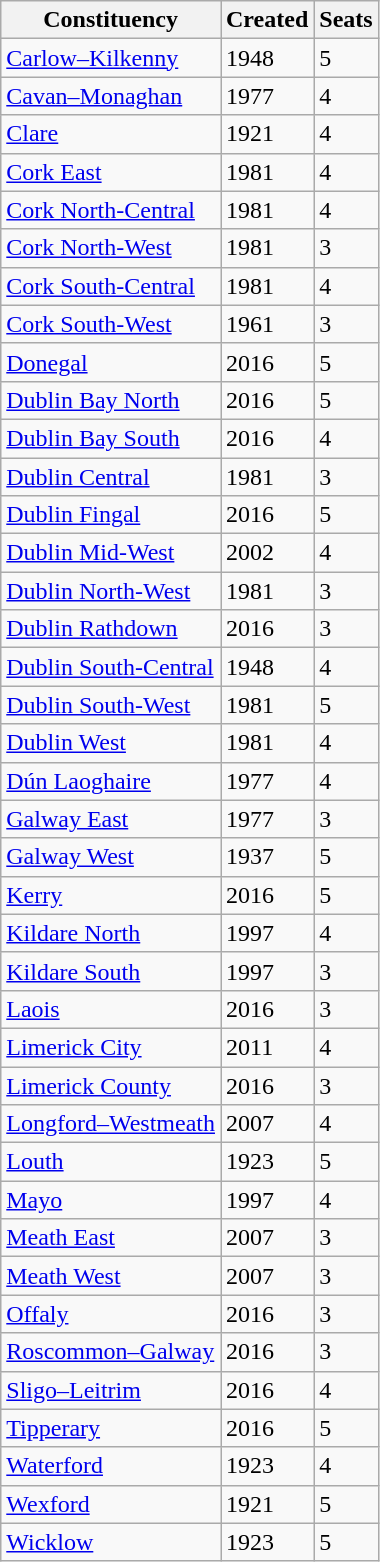<table class="wikitable">
<tr>
<th>Constituency</th>
<th>Created</th>
<th>Seats</th>
</tr>
<tr>
<td><a href='#'>Carlow–Kilkenny</a></td>
<td>1948</td>
<td>5</td>
</tr>
<tr>
<td><a href='#'>Cavan–Monaghan</a></td>
<td>1977</td>
<td>4</td>
</tr>
<tr>
<td><a href='#'>Clare</a></td>
<td>1921</td>
<td>4</td>
</tr>
<tr>
<td><a href='#'>Cork East</a></td>
<td>1981</td>
<td>4</td>
</tr>
<tr>
<td><a href='#'>Cork North-Central</a></td>
<td>1981</td>
<td>4</td>
</tr>
<tr>
<td><a href='#'>Cork North-West</a></td>
<td>1981</td>
<td>3</td>
</tr>
<tr>
<td><a href='#'>Cork South-Central</a></td>
<td>1981</td>
<td>4</td>
</tr>
<tr>
<td><a href='#'>Cork South-West</a></td>
<td>1961</td>
<td>3</td>
</tr>
<tr>
<td><a href='#'>Donegal</a></td>
<td>2016</td>
<td>5</td>
</tr>
<tr>
<td><a href='#'>Dublin Bay North</a></td>
<td>2016</td>
<td>5</td>
</tr>
<tr>
<td><a href='#'>Dublin Bay South</a></td>
<td>2016</td>
<td>4</td>
</tr>
<tr>
<td><a href='#'>Dublin Central</a></td>
<td>1981</td>
<td>3</td>
</tr>
<tr>
<td><a href='#'>Dublin Fingal</a></td>
<td>2016</td>
<td>5</td>
</tr>
<tr>
<td><a href='#'>Dublin Mid-West</a></td>
<td>2002</td>
<td>4</td>
</tr>
<tr>
<td><a href='#'>Dublin North-West</a></td>
<td>1981</td>
<td>3</td>
</tr>
<tr>
<td><a href='#'>Dublin Rathdown</a></td>
<td>2016</td>
<td>3</td>
</tr>
<tr>
<td><a href='#'>Dublin South-Central</a></td>
<td>1948</td>
<td>4</td>
</tr>
<tr>
<td><a href='#'>Dublin South-West</a></td>
<td>1981</td>
<td>5</td>
</tr>
<tr>
<td><a href='#'>Dublin West</a></td>
<td>1981</td>
<td>4</td>
</tr>
<tr>
<td><a href='#'>Dún Laoghaire</a></td>
<td>1977</td>
<td>4</td>
</tr>
<tr>
<td><a href='#'>Galway East</a></td>
<td>1977</td>
<td>3</td>
</tr>
<tr>
<td><a href='#'>Galway West</a></td>
<td>1937</td>
<td>5</td>
</tr>
<tr>
<td><a href='#'>Kerry</a></td>
<td>2016</td>
<td>5</td>
</tr>
<tr>
<td><a href='#'>Kildare North</a></td>
<td>1997</td>
<td>4</td>
</tr>
<tr>
<td><a href='#'>Kildare South</a></td>
<td>1997</td>
<td>3</td>
</tr>
<tr>
<td><a href='#'>Laois</a></td>
<td>2016</td>
<td>3</td>
</tr>
<tr>
<td><a href='#'>Limerick City</a></td>
<td>2011</td>
<td>4</td>
</tr>
<tr>
<td><a href='#'>Limerick County</a></td>
<td>2016</td>
<td>3</td>
</tr>
<tr>
<td><a href='#'>Longford–Westmeath</a></td>
<td>2007</td>
<td>4</td>
</tr>
<tr>
<td><a href='#'>Louth</a></td>
<td>1923</td>
<td>5</td>
</tr>
<tr>
<td><a href='#'>Mayo</a></td>
<td>1997</td>
<td>4</td>
</tr>
<tr>
<td><a href='#'>Meath East</a></td>
<td>2007</td>
<td>3</td>
</tr>
<tr>
<td><a href='#'>Meath West</a></td>
<td>2007</td>
<td>3</td>
</tr>
<tr>
<td><a href='#'>Offaly</a></td>
<td>2016</td>
<td>3</td>
</tr>
<tr>
<td><a href='#'>Roscommon–Galway</a></td>
<td>2016</td>
<td>3</td>
</tr>
<tr>
<td><a href='#'>Sligo–Leitrim</a></td>
<td>2016</td>
<td>4</td>
</tr>
<tr>
<td><a href='#'>Tipperary</a></td>
<td>2016</td>
<td>5</td>
</tr>
<tr>
<td><a href='#'>Waterford</a></td>
<td>1923</td>
<td>4</td>
</tr>
<tr>
<td><a href='#'>Wexford</a></td>
<td>1921</td>
<td>5</td>
</tr>
<tr>
<td><a href='#'>Wicklow</a></td>
<td>1923</td>
<td>5</td>
</tr>
</table>
